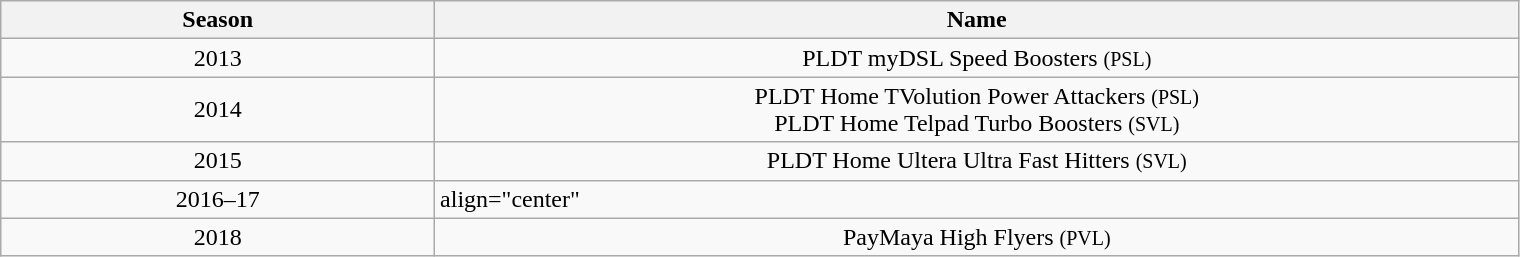<table class="wikitable">
<tr>
<th width="12%">Season</th>
<th width="30%">Name</th>
</tr>
<tr align="left">
<td rowspan="1" align="center">2013</td>
<td align="center">PLDT myDSL Speed Boosters <small>(PSL)</small></td>
</tr>
<tr align="left">
<td rowspan="1" align="center">2014</td>
<td align="center">PLDT Home TVolution Power Attackers <small>(PSL)</small><br>PLDT Home Telpad Turbo Boosters <small>(SVL)</small></td>
</tr>
<tr align="left">
<td align="center">2015</td>
<td align="center">PLDT Home Ultera Ultra Fast Hitters  <small>(SVL)</small></td>
</tr>
<tr align="left">
<td align="center">2016–17</td>
<td>align="center" </td>
</tr>
<tr align="left">
<td align="center">2018</td>
<td align="center">PayMaya High Flyers <small>(PVL)</small></td>
</tr>
</table>
